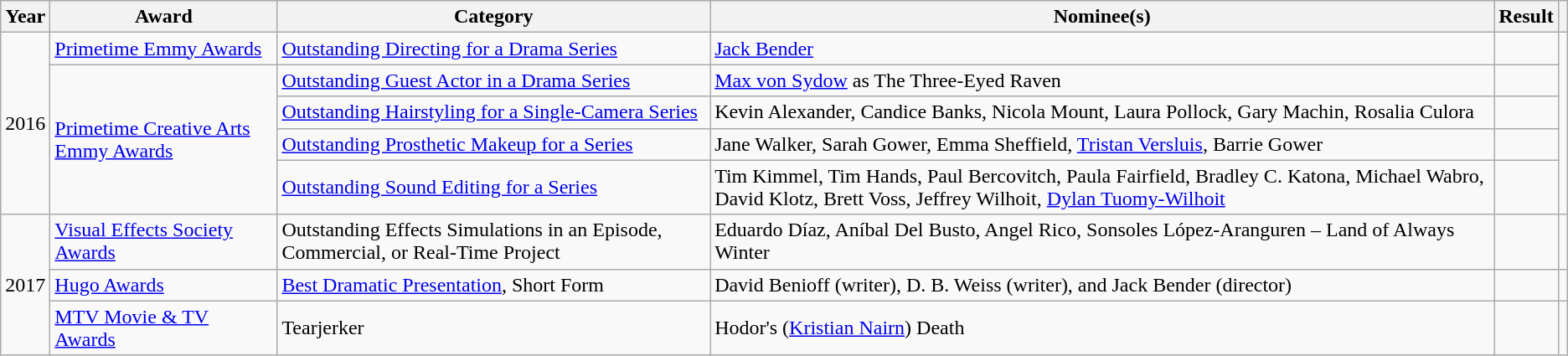<table class="wikitable sortable plainrowheaders">
<tr>
<th>Year</th>
<th>Award</th>
<th>Category</th>
<th>Nominee(s)</th>
<th>Result</th>
<th class="unsortable"></th>
</tr>
<tr>
<td rowspan=5>2016</td>
<td scope="row"><a href='#'>Primetime Emmy Awards</a></td>
<td scope="row"><a href='#'>Outstanding Directing for a Drama Series</a></td>
<td scope="row"><a href='#'>Jack Bender</a></td>
<td></td>
<td rowspan="5"><br></td>
</tr>
<tr>
<td scope="row" rowspan="4"><a href='#'>Primetime Creative Arts Emmy Awards</a></td>
<td scope="row"><a href='#'>Outstanding Guest Actor in a Drama Series</a></td>
<td scope="row"><a href='#'>Max von Sydow</a> as The Three-Eyed Raven</td>
<td></td>
</tr>
<tr>
<td scope="row"><a href='#'>Outstanding Hairstyling for a Single-Camera Series</a></td>
<td scope="row">Kevin Alexander, Candice Banks, Nicola Mount, Laura Pollock, Gary Machin, Rosalia Culora</td>
<td></td>
</tr>
<tr>
<td scope="row"><a href='#'>Outstanding Prosthetic Makeup for a Series</a></td>
<td scope="row">Jane Walker, Sarah Gower, Emma Sheffield, <a href='#'>Tristan Versluis</a>, Barrie Gower</td>
<td></td>
</tr>
<tr>
<td scope="row"><a href='#'>Outstanding Sound Editing for a Series</a></td>
<td scope="row">Tim Kimmel, Tim Hands, Paul Bercovitch, Paula Fairfield, Bradley C. Katona, Michael Wabro, David Klotz, Brett Voss, Jeffrey Wilhoit, <a href='#'>Dylan Tuomy-Wilhoit</a></td>
<td></td>
</tr>
<tr>
<td rowspan=3>2017</td>
<td scope="row"><a href='#'>Visual Effects Society Awards</a></td>
<td scope="row">Outstanding Effects Simulations in an Episode, Commercial, or Real-Time Project</td>
<td scope="row">Eduardo Díaz, Aníbal Del Busto, Angel Rico, Sonsoles López-Aranguren – Land of Always Winter</td>
<td></td>
<td></td>
</tr>
<tr>
<td scope="row"><a href='#'>Hugo Awards</a></td>
<td scope="row"><a href='#'>Best Dramatic Presentation</a>, Short Form</td>
<td scope="row">David Benioff (writer), D. B. Weiss (writer), and Jack Bender (director)</td>
<td></td>
<td></td>
</tr>
<tr>
<td scope="row"><a href='#'>MTV Movie & TV Awards</a></td>
<td scope="row">Tearjerker</td>
<td scope="row">Hodor's (<a href='#'>Kristian Nairn</a>) Death</td>
<td></td>
<td></td>
</tr>
</table>
